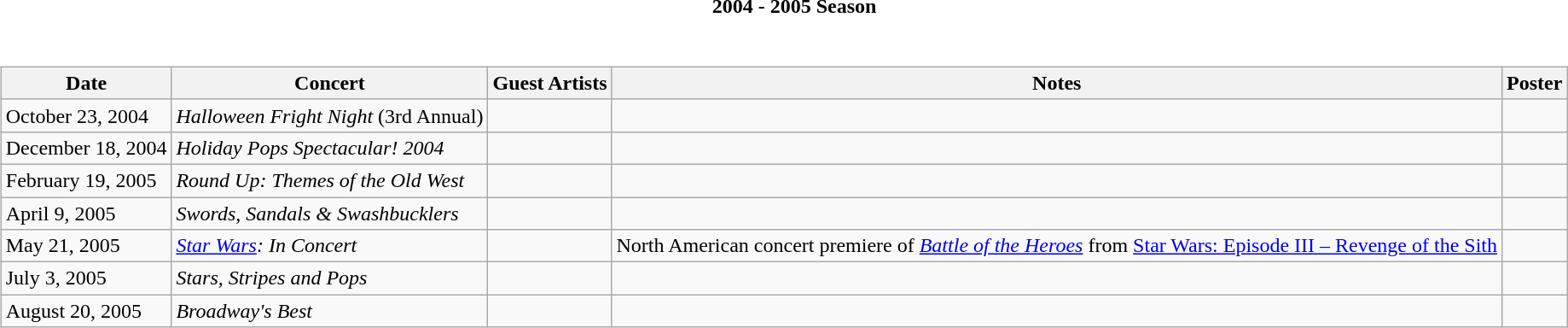<table class="collapsible collapsed">
<tr>
<th><span>2004 - 2005 Season</span></th>
</tr>
<tr>
<td><br><table class="wikitable">
<tr>
<th>Date</th>
<th>Concert</th>
<th>Guest Artists</th>
<th>Notes</th>
<th>Poster</th>
</tr>
<tr>
<td>October 23, 2004</td>
<td><em>Halloween Fright Night</em> (3rd Annual)</td>
<td></td>
<td></td>
<td></td>
</tr>
<tr>
<td>December 18, 2004</td>
<td><em>Holiday Pops Spectacular! 2004</em></td>
<td></td>
<td></td>
<td></td>
</tr>
<tr>
<td>February 19, 2005</td>
<td><em>Round Up: Themes of the Old West</em></td>
<td></td>
<td></td>
<td></td>
</tr>
<tr>
<td>April 9, 2005</td>
<td><em>Swords, Sandals & Swashbucklers</em></td>
<td></td>
<td></td>
<td></td>
</tr>
<tr>
<td>May 21, 2005</td>
<td><em><a href='#'>Star Wars</a>: In Concert</em></td>
<td></td>
<td>North American concert premiere of <em><a href='#'>Battle of the Heroes</a></em> from <a href='#'>Star Wars: Episode III – Revenge of the Sith</a></td>
<td></td>
</tr>
<tr>
<td>July 3, 2005</td>
<td><em>Stars, Stripes and Pops</em></td>
<td></td>
<td></td>
<td></td>
</tr>
<tr>
<td>August 20, 2005</td>
<td><em>Broadway's Best</em></td>
<td></td>
<td></td>
<td></td>
</tr>
</table>
</td>
</tr>
</table>
